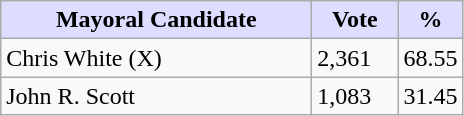<table class="wikitable">
<tr>
<th style="background:#ddf; width:200px;">Mayoral Candidate </th>
<th style="background:#ddf; width:50px;">Vote</th>
<th style="background:#ddf; width:30px;">%</th>
</tr>
<tr>
<td>Chris White (X)</td>
<td>2,361</td>
<td>68.55</td>
</tr>
<tr>
<td>John R. Scott</td>
<td>1,083</td>
<td>31.45</td>
</tr>
</table>
